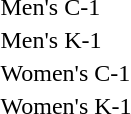<table>
<tr>
<td>Men's C-1<br></td>
<td></td>
<td></td>
<td></td>
</tr>
<tr>
<td>Men's K-1<br></td>
<td></td>
<td></td>
<td></td>
</tr>
<tr>
<td>Women's C-1<br></td>
<td></td>
<td></td>
<td></td>
</tr>
<tr>
<td>Women's K-1<br></td>
<td></td>
<td></td>
<td></td>
</tr>
</table>
